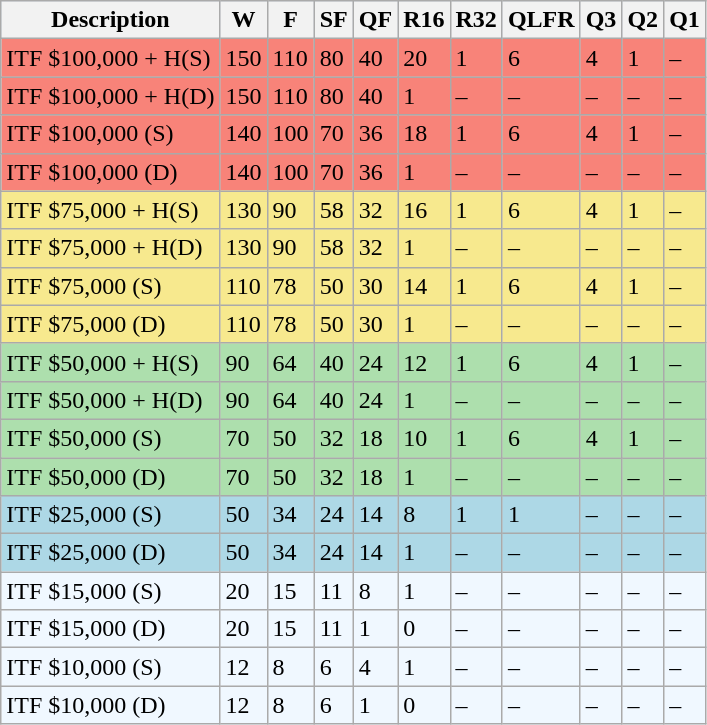<table class="wikitable">
<tr style="background:#d1e4fd;">
<th>Description</th>
<th>W</th>
<th>F</th>
<th>SF</th>
<th>QF</th>
<th>R16</th>
<th>R32</th>
<th>QLFR</th>
<th>Q3</th>
<th>Q2</th>
<th>Q1</th>
</tr>
<tr style="background:#f88379;">
<td>ITF $100,000 + H(S)</td>
<td>150</td>
<td>110</td>
<td>80</td>
<td>40</td>
<td>20</td>
<td>1</td>
<td>6</td>
<td>4</td>
<td>1</td>
<td>–</td>
</tr>
<tr style="background:#f88379;">
<td>ITF $100,000 + H(D)</td>
<td>150</td>
<td>110</td>
<td>80</td>
<td>40</td>
<td>1</td>
<td>–</td>
<td>–</td>
<td>–</td>
<td>–</td>
<td>–</td>
</tr>
<tr style="background:#f88379;">
<td>ITF $100,000 (S)</td>
<td>140</td>
<td>100</td>
<td>70</td>
<td>36</td>
<td>18</td>
<td>1</td>
<td>6</td>
<td>4</td>
<td>1</td>
<td>–</td>
</tr>
<tr style="background:#f88379;">
<td>ITF $100,000 (D)</td>
<td>140</td>
<td>100</td>
<td>70</td>
<td>36</td>
<td>1</td>
<td>–</td>
<td>–</td>
<td>–</td>
<td>–</td>
<td>–</td>
</tr>
<tr style="background:#f7e98e;">
<td>ITF $75,000 + H(S)</td>
<td>130</td>
<td>90</td>
<td>58</td>
<td>32</td>
<td>16</td>
<td>1</td>
<td>6</td>
<td>4</td>
<td>1</td>
<td>–</td>
</tr>
<tr style="background:#f7e98e;">
<td>ITF $75,000 + H(D)</td>
<td>130</td>
<td>90</td>
<td>58</td>
<td>32</td>
<td>1</td>
<td>–</td>
<td>–</td>
<td>–</td>
<td>–</td>
<td>–</td>
</tr>
<tr style="background:#f7e98e;">
<td>ITF $75,000 (S)</td>
<td>110</td>
<td>78</td>
<td>50</td>
<td>30</td>
<td>14</td>
<td>1</td>
<td>6</td>
<td>4</td>
<td>1</td>
<td>–</td>
</tr>
<tr style="background:#f7e98e;">
<td>ITF $75,000 (D)</td>
<td>110</td>
<td>78</td>
<td>50</td>
<td>30</td>
<td>1</td>
<td>–</td>
<td>–</td>
<td>–</td>
<td>–</td>
<td>–</td>
</tr>
<tr style="background:#addfad;">
<td>ITF $50,000 + H(S)</td>
<td>90</td>
<td>64</td>
<td>40</td>
<td>24</td>
<td>12</td>
<td>1</td>
<td>6</td>
<td>4</td>
<td>1</td>
<td>–</td>
</tr>
<tr style="background:#addfad;">
<td>ITF $50,000 + H(D)</td>
<td>90</td>
<td>64</td>
<td>40</td>
<td>24</td>
<td>1</td>
<td>–</td>
<td>–</td>
<td>–</td>
<td>–</td>
<td>–</td>
</tr>
<tr style="background:#addfad;">
<td>ITF $50,000 (S)</td>
<td>70</td>
<td>50</td>
<td>32</td>
<td>18</td>
<td>10</td>
<td>1</td>
<td>6</td>
<td>4</td>
<td>1</td>
<td>–</td>
</tr>
<tr style="background:#addfad;">
<td>ITF $50,000 (D)</td>
<td>70</td>
<td>50</td>
<td>32</td>
<td>18</td>
<td>1</td>
<td>–</td>
<td>–</td>
<td>–</td>
<td>–</td>
<td>–</td>
</tr>
<tr style="background:lightblue;">
<td>ITF $25,000 (S)</td>
<td>50</td>
<td>34</td>
<td>24</td>
<td>14</td>
<td>8</td>
<td>1</td>
<td>1</td>
<td>–</td>
<td>–</td>
<td>–</td>
</tr>
<tr style="background:lightblue;">
<td>ITF $25,000 (D)</td>
<td>50</td>
<td>34</td>
<td>24</td>
<td>14</td>
<td>1</td>
<td>–</td>
<td>–</td>
<td>–</td>
<td>–</td>
<td>–</td>
</tr>
<tr style="background:#f0f8ff;">
<td>ITF $15,000 (S)</td>
<td>20</td>
<td>15</td>
<td>11</td>
<td>8</td>
<td>1</td>
<td>–</td>
<td>–</td>
<td>–</td>
<td>–</td>
<td>–</td>
</tr>
<tr style="background:#f0f8ff;">
<td>ITF $15,000 (D)</td>
<td>20</td>
<td>15</td>
<td>11</td>
<td>1</td>
<td>0</td>
<td>–</td>
<td>–</td>
<td>–</td>
<td>–</td>
<td>–</td>
</tr>
<tr style="background:#f0f8ff;">
<td>ITF $10,000 (S)</td>
<td>12</td>
<td>8</td>
<td>6</td>
<td>4</td>
<td>1</td>
<td>–</td>
<td>–</td>
<td>–</td>
<td>–</td>
<td>–</td>
</tr>
<tr style="background:#f0f8ff;">
<td>ITF $10,000 (D)</td>
<td>12</td>
<td>8</td>
<td>6</td>
<td>1</td>
<td>0</td>
<td>–</td>
<td>–</td>
<td>–</td>
<td>–</td>
<td>–</td>
</tr>
</table>
